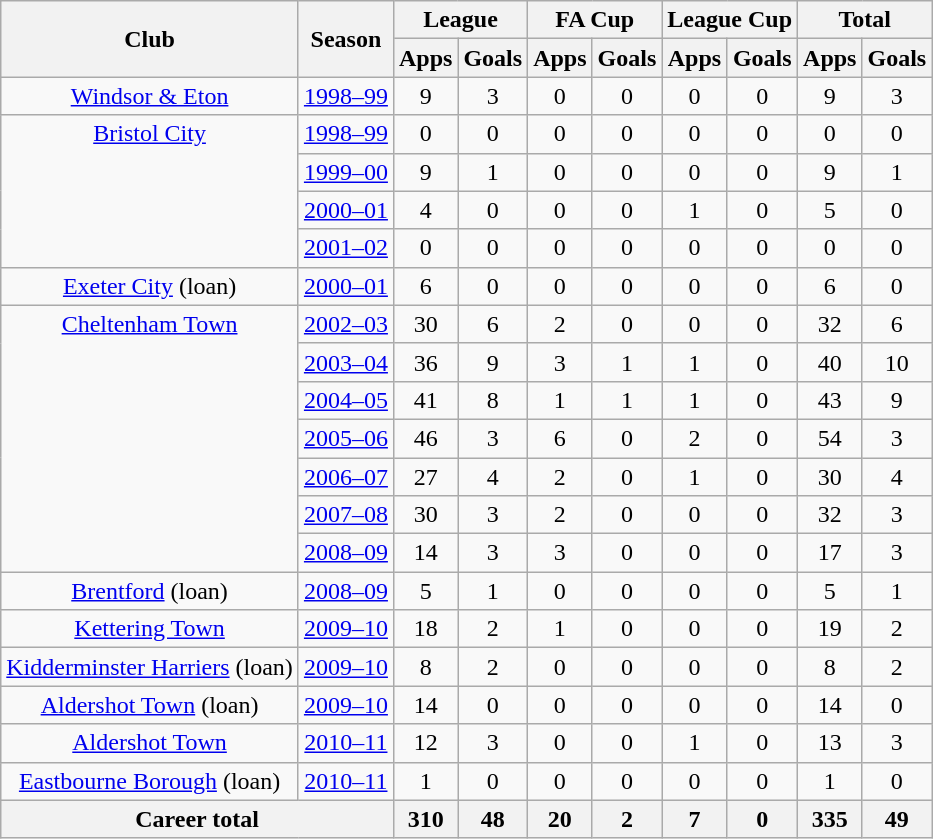<table class="wikitable" style="text-align:center;">
<tr>
<th rowspan="2">Club</th>
<th rowspan="2">Season</th>
<th colspan="2">League</th>
<th colspan="2">FA Cup</th>
<th colspan="2">League Cup</th>
<th colspan="2">Total</th>
</tr>
<tr>
<th>Apps</th>
<th>Goals</th>
<th>Apps</th>
<th>Goals</th>
<th>Apps</th>
<th>Goals</th>
<th>Apps</th>
<th>Goals</th>
</tr>
<tr>
<td style="vertical-align:top;"><a href='#'>Windsor & Eton</a></td>
<td><a href='#'>1998–99</a></td>
<td>9</td>
<td>3</td>
<td>0</td>
<td>0</td>
<td>0</td>
<td>0</td>
<td>9</td>
<td>3</td>
</tr>
<tr>
<td rowspan="4" style="vertical-align:top;"><a href='#'>Bristol City</a></td>
<td><a href='#'>1998–99</a></td>
<td>0</td>
<td>0</td>
<td>0</td>
<td>0</td>
<td>0</td>
<td>0</td>
<td>0</td>
<td>0</td>
</tr>
<tr>
<td><a href='#'>1999–00</a></td>
<td>9</td>
<td>1</td>
<td>0</td>
<td>0</td>
<td>0</td>
<td>0</td>
<td>9</td>
<td>1</td>
</tr>
<tr>
<td><a href='#'>2000–01</a></td>
<td>4</td>
<td>0</td>
<td>0</td>
<td>0</td>
<td>1</td>
<td>0</td>
<td>5</td>
<td>0</td>
</tr>
<tr>
<td><a href='#'>2001–02</a></td>
<td>0</td>
<td>0</td>
<td>0</td>
<td>0</td>
<td>0</td>
<td>0</td>
<td>0</td>
<td>0</td>
</tr>
<tr>
<td style="vertical-align:top;"><a href='#'>Exeter City</a> (loan)</td>
<td><a href='#'>2000–01</a></td>
<td>6</td>
<td>0</td>
<td>0</td>
<td>0</td>
<td>0</td>
<td>0</td>
<td>6</td>
<td>0</td>
</tr>
<tr>
<td rowspan="7" style="vertical-align:top;"><a href='#'>Cheltenham Town</a></td>
<td><a href='#'>2002–03</a></td>
<td>30</td>
<td>6</td>
<td>2</td>
<td>0</td>
<td>0</td>
<td>0</td>
<td>32</td>
<td>6</td>
</tr>
<tr>
<td><a href='#'>2003–04</a></td>
<td>36</td>
<td>9</td>
<td>3</td>
<td>1</td>
<td>1</td>
<td>0</td>
<td>40</td>
<td>10</td>
</tr>
<tr>
<td><a href='#'>2004–05</a></td>
<td>41</td>
<td>8</td>
<td>1</td>
<td>1</td>
<td>1</td>
<td>0</td>
<td>43</td>
<td>9</td>
</tr>
<tr>
<td><a href='#'>2005–06</a></td>
<td>46</td>
<td>3</td>
<td>6</td>
<td>0</td>
<td>2</td>
<td>0</td>
<td>54</td>
<td>3</td>
</tr>
<tr>
<td><a href='#'>2006–07</a></td>
<td>27</td>
<td>4</td>
<td>2</td>
<td>0</td>
<td>1</td>
<td>0</td>
<td>30</td>
<td>4</td>
</tr>
<tr>
<td><a href='#'>2007–08</a></td>
<td>30</td>
<td>3</td>
<td>2</td>
<td>0</td>
<td>0</td>
<td>0</td>
<td>32</td>
<td>3</td>
</tr>
<tr>
<td><a href='#'>2008–09</a></td>
<td>14</td>
<td>3</td>
<td>3</td>
<td>0</td>
<td>0</td>
<td>0</td>
<td>17</td>
<td>3</td>
</tr>
<tr>
<td style="vertical-align:top;"><a href='#'>Brentford</a> (loan)</td>
<td><a href='#'>2008–09</a></td>
<td>5</td>
<td>1</td>
<td>0</td>
<td>0</td>
<td>0</td>
<td>0</td>
<td>5</td>
<td>1</td>
</tr>
<tr>
<td style="vertical-align:top;"><a href='#'>Kettering Town</a></td>
<td><a href='#'>2009–10</a></td>
<td>18</td>
<td>2</td>
<td>1</td>
<td>0</td>
<td>0</td>
<td>0</td>
<td>19</td>
<td>2</td>
</tr>
<tr>
<td style="vertical-align:top;"><a href='#'>Kidderminster Harriers</a> (loan)</td>
<td><a href='#'>2009–10</a></td>
<td>8</td>
<td>2</td>
<td>0</td>
<td>0</td>
<td>0</td>
<td>0</td>
<td>8</td>
<td>2</td>
</tr>
<tr>
<td style="vertical-align:top;"><a href='#'>Aldershot Town</a> (loan)</td>
<td><a href='#'>2009–10</a></td>
<td>14</td>
<td>0</td>
<td>0</td>
<td>0</td>
<td>0</td>
<td>0</td>
<td>14</td>
<td>0</td>
</tr>
<tr>
<td style="vertical-align:top;"><a href='#'>Aldershot Town</a></td>
<td><a href='#'>2010–11</a></td>
<td>12</td>
<td>3</td>
<td>0</td>
<td>0</td>
<td>1</td>
<td>0</td>
<td>13</td>
<td>3</td>
</tr>
<tr>
<td style="vertical-align:top;"><a href='#'>Eastbourne Borough</a> (loan)</td>
<td><a href='#'>2010–11</a></td>
<td>1</td>
<td>0</td>
<td>0</td>
<td>0</td>
<td>0</td>
<td>0</td>
<td>1</td>
<td>0</td>
</tr>
<tr>
<th colspan="2">Career total</th>
<th>310</th>
<th>48</th>
<th>20</th>
<th>2</th>
<th>7</th>
<th>0</th>
<th>335</th>
<th>49</th>
</tr>
</table>
